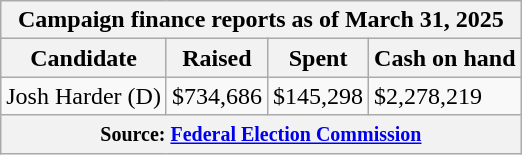<table class="wikitable sortable">
<tr>
<th colspan=4>Campaign finance reports as of March 31, 2025</th>
</tr>
<tr style="text-align:center;">
<th>Candidate</th>
<th>Raised</th>
<th>Spent</th>
<th>Cash on hand</th>
</tr>
<tr>
<td>Josh Harder (D)</td>
<td>$734,686</td>
<td>$145,298</td>
<td>$2,278,219</td>
</tr>
<tr>
<th colspan="4"><small>Source: <a href='#'>Federal Election Commission</a></small></th>
</tr>
</table>
